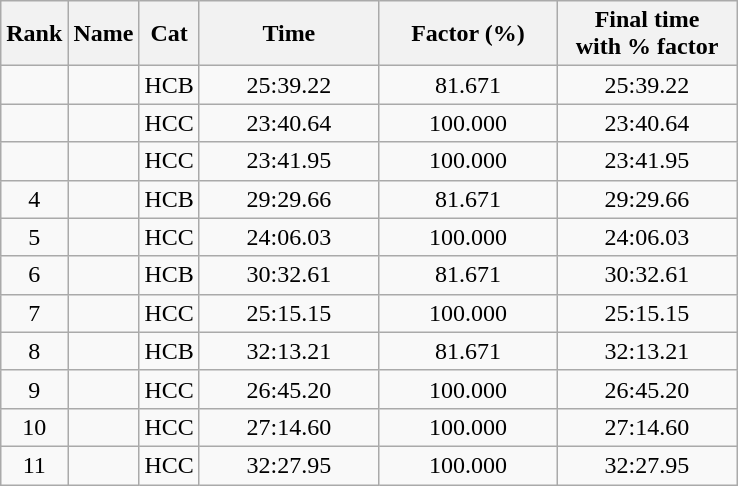<table class="wikitable" style="text-align:center;">
<tr>
<th>Rank</th>
<th style="width:"15em">Name</th>
<th>Cat</th>
<th style="width:7em">Time</th>
<th style="width:7em">Factor (%)</th>
<th style="width:7em">Final time<br>with % factor</th>
</tr>
<tr>
<td></td>
<td align=left></td>
<td>HCB</td>
<td>25:39.22</td>
<td>81.671</td>
<td>25:39.22</td>
</tr>
<tr>
<td></td>
<td align=left></td>
<td>HCC</td>
<td>23:40.64</td>
<td>100.000</td>
<td>23:40.64</td>
</tr>
<tr>
<td></td>
<td align=left></td>
<td>HCC</td>
<td>23:41.95</td>
<td>100.000</td>
<td>23:41.95</td>
</tr>
<tr>
<td>4</td>
<td align=left></td>
<td>HCB</td>
<td>29:29.66</td>
<td>81.671</td>
<td>29:29.66</td>
</tr>
<tr>
<td>5</td>
<td align=left></td>
<td>HCC</td>
<td>24:06.03</td>
<td>100.000</td>
<td>24:06.03</td>
</tr>
<tr>
<td>6</td>
<td align=left></td>
<td>HCB</td>
<td>30:32.61</td>
<td>81.671</td>
<td>30:32.61</td>
</tr>
<tr>
<td>7</td>
<td align=left></td>
<td>HCC</td>
<td>25:15.15</td>
<td>100.000</td>
<td>25:15.15</td>
</tr>
<tr>
<td>8</td>
<td align=left></td>
<td>HCB</td>
<td>32:13.21</td>
<td>81.671</td>
<td>32:13.21</td>
</tr>
<tr>
<td>9</td>
<td align=left></td>
<td>HCC</td>
<td>26:45.20</td>
<td>100.000</td>
<td>26:45.20</td>
</tr>
<tr>
<td>10</td>
<td align=left></td>
<td>HCC</td>
<td>27:14.60</td>
<td>100.000</td>
<td>27:14.60</td>
</tr>
<tr>
<td>11</td>
<td align=left></td>
<td>HCC</td>
<td>32:27.95</td>
<td>100.000</td>
<td>32:27.95</td>
</tr>
</table>
